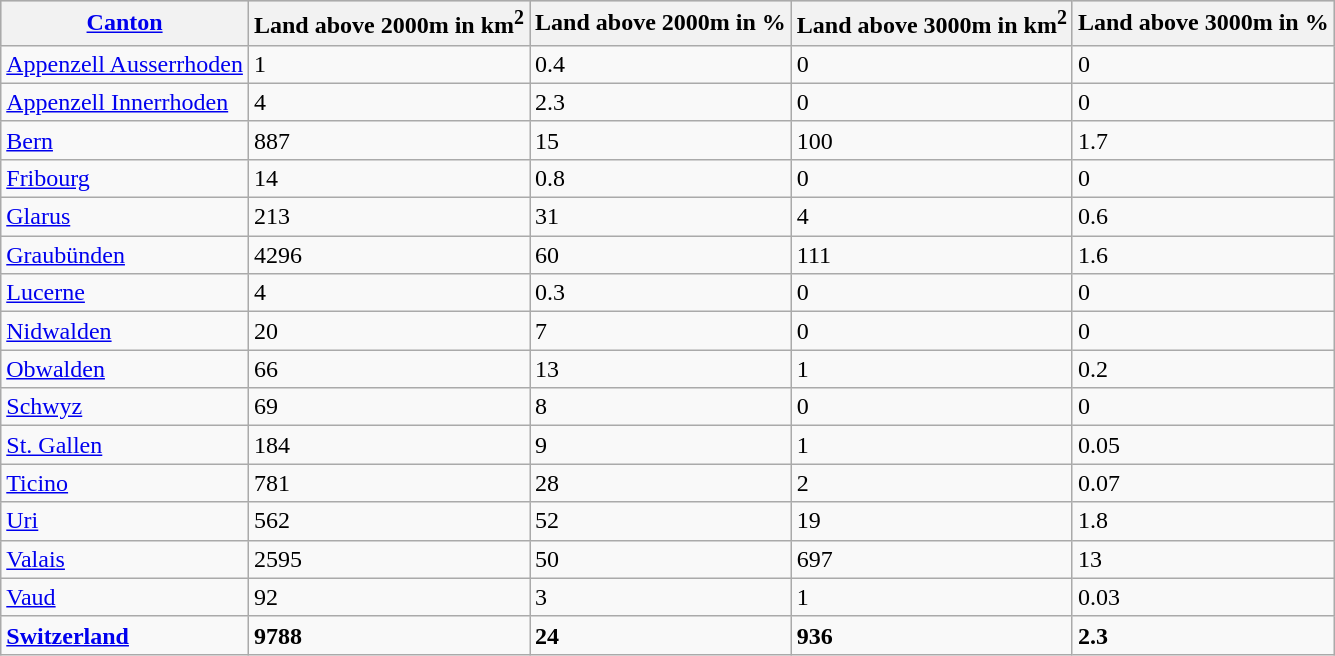<table class="wikitable sortable" font=90%">
<tr bgcolor="#CCCCCC">
<th><a href='#'>Canton</a></th>
<th>Land above 2000m in km<sup>2</sup></th>
<th>Land above 2000m in %</th>
<th>Land above 3000m in km<sup>2</sup></th>
<th>Land above 3000m in %</th>
</tr>
<tr>
<td><a href='#'>Appenzell Ausserrhoden</a></td>
<td>1</td>
<td>0.4</td>
<td>0</td>
<td>0</td>
</tr>
<tr>
<td><a href='#'>Appenzell Innerrhoden</a></td>
<td>4</td>
<td>2.3</td>
<td>0</td>
<td>0</td>
</tr>
<tr>
<td><a href='#'>Bern</a></td>
<td>887</td>
<td>15</td>
<td>100</td>
<td>1.7</td>
</tr>
<tr>
<td><a href='#'>Fribourg</a></td>
<td>14</td>
<td>0.8</td>
<td>0</td>
<td>0</td>
</tr>
<tr>
<td><a href='#'>Glarus</a></td>
<td>213</td>
<td>31</td>
<td>4</td>
<td>0.6</td>
</tr>
<tr>
<td><a href='#'>Graubünden</a></td>
<td>4296</td>
<td>60</td>
<td>111</td>
<td>1.6</td>
</tr>
<tr>
<td><a href='#'>Lucerne</a></td>
<td>4</td>
<td>0.3</td>
<td>0</td>
<td>0</td>
</tr>
<tr>
<td><a href='#'>Nidwalden</a></td>
<td>20</td>
<td>7</td>
<td>0</td>
<td>0</td>
</tr>
<tr>
<td><a href='#'>Obwalden</a></td>
<td>66</td>
<td>13</td>
<td>1</td>
<td>0.2</td>
</tr>
<tr>
<td><a href='#'>Schwyz</a></td>
<td>69</td>
<td>8</td>
<td>0</td>
<td>0</td>
</tr>
<tr>
<td><a href='#'>St. Gallen</a></td>
<td>184</td>
<td>9</td>
<td>1</td>
<td>0.05</td>
</tr>
<tr>
<td><a href='#'>Ticino</a></td>
<td>781</td>
<td>28</td>
<td>2</td>
<td>0.07</td>
</tr>
<tr>
<td><a href='#'>Uri</a></td>
<td>562</td>
<td>52</td>
<td>19</td>
<td>1.8</td>
</tr>
<tr>
<td><a href='#'>Valais</a></td>
<td>2595</td>
<td>50</td>
<td>697</td>
<td>13</td>
</tr>
<tr>
<td><a href='#'>Vaud</a></td>
<td>92</td>
<td>3</td>
<td>1</td>
<td>0.03</td>
</tr>
<tr class="sortbottom">
<td><strong><a href='#'>Switzerland</a></strong></td>
<td><strong>9788</strong></td>
<td><strong>24</strong></td>
<td><strong>936</strong></td>
<td><strong>2.3</strong></td>
</tr>
</table>
